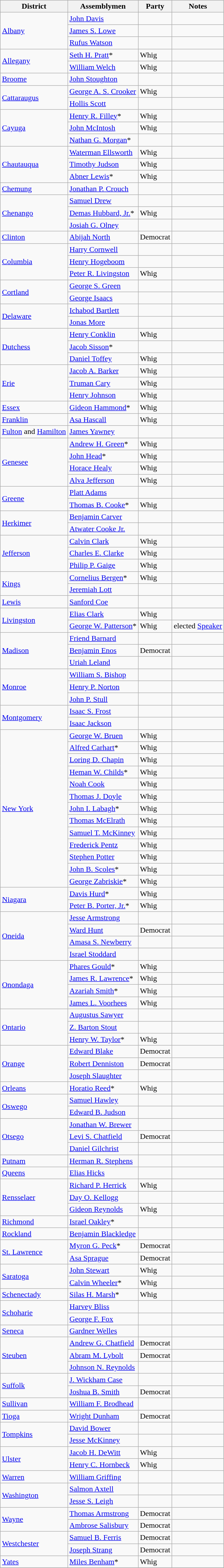<table class=wikitable>
<tr>
<th>District</th>
<th>Assemblymen</th>
<th>Party</th>
<th>Notes</th>
</tr>
<tr>
<td rowspan="3"><a href='#'>Albany</a></td>
<td><a href='#'>John Davis</a></td>
<td></td>
<td></td>
</tr>
<tr>
<td><a href='#'>James S. Lowe</a></td>
<td></td>
<td></td>
</tr>
<tr>
<td><a href='#'>Rufus Watson</a></td>
<td></td>
<td></td>
</tr>
<tr>
<td rowspan="2"><a href='#'>Allegany</a></td>
<td><a href='#'>Seth H. Pratt</a>*</td>
<td>Whig</td>
<td></td>
</tr>
<tr>
<td><a href='#'>William Welch</a></td>
<td>Whig</td>
<td></td>
</tr>
<tr>
<td><a href='#'>Broome</a></td>
<td><a href='#'>John Stoughton</a></td>
<td></td>
<td></td>
</tr>
<tr>
<td rowspan="2"><a href='#'>Cattaraugus</a></td>
<td><a href='#'>George A. S. Crooker</a></td>
<td>Whig</td>
<td></td>
</tr>
<tr>
<td><a href='#'>Hollis Scott</a></td>
<td></td>
<td></td>
</tr>
<tr>
<td rowspan="3"><a href='#'>Cayuga</a></td>
<td><a href='#'>Henry R. Filley</a>*</td>
<td>Whig</td>
<td></td>
</tr>
<tr>
<td><a href='#'>John McIntosh</a></td>
<td>Whig</td>
<td></td>
</tr>
<tr>
<td><a href='#'>Nathan G. Morgan</a>*</td>
<td></td>
<td></td>
</tr>
<tr>
<td rowspan="3"><a href='#'>Chautauqua</a></td>
<td><a href='#'>Waterman Ellsworth</a></td>
<td>Whig</td>
<td></td>
</tr>
<tr>
<td><a href='#'>Timothy Judson</a></td>
<td>Whig</td>
<td></td>
</tr>
<tr>
<td><a href='#'>Abner Lewis</a>*</td>
<td>Whig</td>
<td></td>
</tr>
<tr>
<td><a href='#'>Chemung</a></td>
<td><a href='#'>Jonathan P. Crouch</a></td>
<td></td>
<td></td>
</tr>
<tr>
<td rowspan="3"><a href='#'>Chenango</a></td>
<td><a href='#'>Samuel Drew</a></td>
<td></td>
<td></td>
</tr>
<tr>
<td><a href='#'>Demas Hubbard, Jr.</a>*</td>
<td>Whig</td>
<td></td>
</tr>
<tr>
<td><a href='#'>Josiah G. Olney</a></td>
<td></td>
<td></td>
</tr>
<tr>
<td><a href='#'>Clinton</a></td>
<td><a href='#'>Abijah North</a></td>
<td>Democrat</td>
<td></td>
</tr>
<tr>
<td rowspan="3"><a href='#'>Columbia</a></td>
<td><a href='#'>Harry Cornwell</a></td>
<td></td>
<td></td>
</tr>
<tr>
<td><a href='#'>Henry Hogeboom</a></td>
<td></td>
<td></td>
</tr>
<tr>
<td><a href='#'>Peter R. Livingston</a></td>
<td>Whig</td>
<td></td>
</tr>
<tr>
<td rowspan="2"><a href='#'>Cortland</a></td>
<td><a href='#'>George S. Green</a></td>
<td></td>
<td></td>
</tr>
<tr>
<td><a href='#'>George Isaacs</a></td>
<td></td>
<td></td>
</tr>
<tr>
<td rowspan="2"><a href='#'>Delaware</a></td>
<td><a href='#'>Ichabod Bartlett</a></td>
<td></td>
<td></td>
</tr>
<tr>
<td><a href='#'>Jonas More</a></td>
<td></td>
<td></td>
</tr>
<tr>
<td rowspan="3"><a href='#'>Dutchess</a></td>
<td><a href='#'>Henry Conklin</a></td>
<td>Whig</td>
<td></td>
</tr>
<tr>
<td><a href='#'>Jacob Sisson</a>*</td>
<td></td>
<td></td>
</tr>
<tr>
<td><a href='#'>Daniel Toffey</a></td>
<td>Whig</td>
<td></td>
</tr>
<tr>
<td rowspan="3"><a href='#'>Erie</a></td>
<td><a href='#'>Jacob A. Barker</a></td>
<td>Whig</td>
<td></td>
</tr>
<tr>
<td><a href='#'>Truman Cary</a></td>
<td>Whig</td>
<td></td>
</tr>
<tr>
<td><a href='#'>Henry Johnson</a></td>
<td>Whig</td>
<td></td>
</tr>
<tr>
<td><a href='#'>Essex</a></td>
<td><a href='#'>Gideon Hammond</a>*</td>
<td>Whig</td>
<td></td>
</tr>
<tr>
<td><a href='#'>Franklin</a></td>
<td><a href='#'>Asa Hascall</a></td>
<td>Whig</td>
<td></td>
</tr>
<tr>
<td><a href='#'>Fulton</a> and <a href='#'>Hamilton</a></td>
<td><a href='#'>James Yawney</a></td>
<td></td>
<td></td>
</tr>
<tr>
<td rowspan="4"><a href='#'>Genesee</a></td>
<td><a href='#'>Andrew H. Green</a>*</td>
<td>Whig</td>
<td></td>
</tr>
<tr>
<td><a href='#'>John Head</a>*</td>
<td>Whig</td>
<td></td>
</tr>
<tr>
<td><a href='#'>Horace Healy</a></td>
<td>Whig</td>
<td></td>
</tr>
<tr>
<td><a href='#'>Alva Jefferson</a></td>
<td>Whig</td>
<td></td>
</tr>
<tr>
<td rowspan="2"><a href='#'>Greene</a></td>
<td><a href='#'>Platt Adams</a></td>
<td></td>
<td></td>
</tr>
<tr>
<td><a href='#'>Thomas B. Cooke</a>*</td>
<td>Whig</td>
<td></td>
</tr>
<tr>
<td rowspan="2"><a href='#'>Herkimer</a></td>
<td><a href='#'>Benjamin Carver</a></td>
<td></td>
<td></td>
</tr>
<tr>
<td><a href='#'>Atwater Cooke Jr.</a></td>
<td></td>
<td></td>
</tr>
<tr>
<td rowspan="3"><a href='#'>Jefferson</a></td>
<td><a href='#'>Calvin Clark</a></td>
<td>Whig</td>
<td></td>
</tr>
<tr>
<td><a href='#'>Charles E. Clarke</a></td>
<td>Whig</td>
<td></td>
</tr>
<tr>
<td><a href='#'>Philip P. Gaige</a></td>
<td>Whig</td>
<td></td>
</tr>
<tr>
<td rowspan="2"><a href='#'>Kings</a></td>
<td><a href='#'>Cornelius Bergen</a>*</td>
<td>Whig</td>
<td></td>
</tr>
<tr>
<td><a href='#'>Jeremiah Lott</a></td>
<td></td>
<td></td>
</tr>
<tr>
<td><a href='#'>Lewis</a></td>
<td><a href='#'>Sanford Coe</a></td>
<td></td>
<td></td>
</tr>
<tr>
<td rowspan="2"><a href='#'>Livingston</a></td>
<td><a href='#'>Elias Clark</a></td>
<td>Whig</td>
<td></td>
</tr>
<tr>
<td><a href='#'>George W. Patterson</a>*</td>
<td>Whig</td>
<td>elected <a href='#'>Speaker</a></td>
</tr>
<tr>
<td rowspan="3"><a href='#'>Madison</a></td>
<td><a href='#'>Friend Barnard</a></td>
<td></td>
<td></td>
</tr>
<tr>
<td><a href='#'>Benjamin Enos</a></td>
<td>Democrat</td>
<td></td>
</tr>
<tr>
<td><a href='#'>Uriah Leland</a></td>
<td></td>
<td></td>
</tr>
<tr>
<td rowspan="3"><a href='#'>Monroe</a></td>
<td><a href='#'>William S. Bishop</a></td>
<td></td>
<td></td>
</tr>
<tr>
<td><a href='#'>Henry P. Norton</a></td>
<td></td>
<td></td>
</tr>
<tr>
<td><a href='#'>John P. Stull</a></td>
<td></td>
<td></td>
</tr>
<tr>
<td rowspan="2"><a href='#'>Montgomery</a></td>
<td><a href='#'>Isaac S. Frost</a></td>
<td></td>
<td></td>
</tr>
<tr>
<td><a href='#'>Isaac Jackson</a></td>
<td></td>
<td></td>
</tr>
<tr>
<td rowspan="13"><a href='#'>New York</a></td>
<td><a href='#'>George W. Bruen</a></td>
<td>Whig</td>
<td></td>
</tr>
<tr>
<td><a href='#'>Alfred Carhart</a>*</td>
<td>Whig</td>
<td></td>
</tr>
<tr>
<td><a href='#'>Loring D. Chapin</a></td>
<td>Whig</td>
<td></td>
</tr>
<tr>
<td><a href='#'>Heman W. Childs</a>*</td>
<td>Whig</td>
<td></td>
</tr>
<tr>
<td><a href='#'>Noah Cook</a></td>
<td>Whig</td>
<td></td>
</tr>
<tr>
<td><a href='#'>Thomas J. Doyle</a></td>
<td>Whig</td>
<td></td>
</tr>
<tr>
<td><a href='#'>John I. Labagh</a>*</td>
<td>Whig</td>
<td></td>
</tr>
<tr>
<td><a href='#'>Thomas McElrath</a></td>
<td>Whig</td>
<td></td>
</tr>
<tr>
<td><a href='#'>Samuel T. McKinney</a></td>
<td>Whig</td>
<td></td>
</tr>
<tr>
<td><a href='#'>Frederick Pentz</a></td>
<td>Whig</td>
<td></td>
</tr>
<tr>
<td><a href='#'>Stephen Potter</a></td>
<td>Whig</td>
<td></td>
</tr>
<tr>
<td><a href='#'>John B. Scoles</a>*</td>
<td>Whig</td>
<td></td>
</tr>
<tr>
<td><a href='#'>George Zabriskie</a>*</td>
<td>Whig</td>
<td></td>
</tr>
<tr>
<td rowspan="2"><a href='#'>Niagara</a></td>
<td><a href='#'>Davis Hurd</a>*</td>
<td>Whig</td>
<td></td>
</tr>
<tr>
<td><a href='#'>Peter B. Porter, Jr.</a>*</td>
<td>Whig</td>
<td></td>
</tr>
<tr>
<td rowspan="4"><a href='#'>Oneida</a></td>
<td><a href='#'>Jesse Armstrong</a></td>
<td></td>
<td></td>
</tr>
<tr>
<td><a href='#'>Ward Hunt</a></td>
<td>Democrat</td>
<td></td>
</tr>
<tr>
<td><a href='#'>Amasa S. Newberry</a></td>
<td></td>
<td></td>
</tr>
<tr>
<td><a href='#'>Israel Stoddard</a></td>
<td></td>
<td></td>
</tr>
<tr>
<td rowspan="4"><a href='#'>Onondaga</a></td>
<td><a href='#'>Phares Gould</a>*</td>
<td>Whig</td>
<td></td>
</tr>
<tr>
<td><a href='#'>James R. Lawrence</a>*</td>
<td>Whig</td>
<td></td>
</tr>
<tr>
<td><a href='#'>Azariah Smith</a>*</td>
<td>Whig</td>
<td></td>
</tr>
<tr>
<td><a href='#'>James L. Voorhees</a></td>
<td>Whig</td>
<td></td>
</tr>
<tr>
<td rowspan="3"><a href='#'>Ontario</a></td>
<td><a href='#'>Augustus Sawyer</a></td>
<td></td>
<td></td>
</tr>
<tr>
<td><a href='#'>Z. Barton Stout</a></td>
<td></td>
<td></td>
</tr>
<tr>
<td><a href='#'>Henry W. Taylor</a>*</td>
<td>Whig</td>
<td></td>
</tr>
<tr>
<td rowspan="3"><a href='#'>Orange</a></td>
<td><a href='#'>Edward Blake</a></td>
<td>Democrat</td>
<td></td>
</tr>
<tr>
<td><a href='#'>Robert Denniston</a></td>
<td>Democrat</td>
<td></td>
</tr>
<tr>
<td><a href='#'>Joseph Slaughter</a></td>
<td></td>
<td></td>
</tr>
<tr>
<td><a href='#'>Orleans</a></td>
<td><a href='#'>Horatio Reed</a>*</td>
<td>Whig</td>
<td></td>
</tr>
<tr>
<td rowspan="2"><a href='#'>Oswego</a></td>
<td><a href='#'>Samuel Hawley</a></td>
<td></td>
<td></td>
</tr>
<tr>
<td><a href='#'>Edward B. Judson</a></td>
<td></td>
<td></td>
</tr>
<tr>
<td rowspan="3"><a href='#'>Otsego</a></td>
<td><a href='#'>Jonathan W. Brewer</a></td>
<td></td>
<td></td>
</tr>
<tr>
<td><a href='#'>Levi S. Chatfield</a></td>
<td>Democrat</td>
<td></td>
</tr>
<tr>
<td><a href='#'>Daniel Gilchrist</a></td>
<td></td>
<td></td>
</tr>
<tr>
<td><a href='#'>Putnam</a></td>
<td><a href='#'>Herman R. Stephens</a></td>
<td></td>
<td></td>
</tr>
<tr>
<td><a href='#'>Queens</a></td>
<td><a href='#'>Elias Hicks</a></td>
<td></td>
<td></td>
</tr>
<tr>
<td rowspan="3"><a href='#'>Rensselaer</a></td>
<td><a href='#'>Richard P. Herrick</a></td>
<td>Whig</td>
<td></td>
</tr>
<tr>
<td><a href='#'>Day O. Kellogg</a></td>
<td></td>
<td></td>
</tr>
<tr>
<td><a href='#'>Gideon Reynolds</a></td>
<td>Whig</td>
<td></td>
</tr>
<tr>
<td><a href='#'>Richmond</a></td>
<td><a href='#'>Israel Oakley</a>*</td>
<td></td>
<td></td>
</tr>
<tr>
<td><a href='#'>Rockland</a></td>
<td><a href='#'>Benjamin Blackledge</a></td>
<td></td>
<td></td>
</tr>
<tr>
<td rowspan="2"><a href='#'>St. Lawrence</a></td>
<td><a href='#'>Myron G. Peck</a>*</td>
<td>Democrat</td>
<td></td>
</tr>
<tr>
<td><a href='#'>Asa Sprague</a></td>
<td>Democrat</td>
<td></td>
</tr>
<tr>
<td rowspan="2"><a href='#'>Saratoga</a></td>
<td><a href='#'>John Stewart</a></td>
<td>Whig</td>
<td></td>
</tr>
<tr>
<td><a href='#'>Calvin Wheeler</a>*</td>
<td>Whig</td>
<td></td>
</tr>
<tr>
<td><a href='#'>Schenectady</a></td>
<td><a href='#'>Silas H. Marsh</a>*</td>
<td>Whig</td>
<td></td>
</tr>
<tr>
<td rowspan="2"><a href='#'>Schoharie</a></td>
<td><a href='#'>Harvey Bliss</a></td>
<td></td>
<td></td>
</tr>
<tr>
<td><a href='#'>George F. Fox</a></td>
<td></td>
<td></td>
</tr>
<tr>
<td><a href='#'>Seneca</a></td>
<td><a href='#'>Gardner Welles</a></td>
<td></td>
<td></td>
</tr>
<tr>
<td rowspan="3"><a href='#'>Steuben</a></td>
<td><a href='#'>Andrew G. Chatfield</a></td>
<td>Democrat</td>
<td></td>
</tr>
<tr>
<td><a href='#'>Abram M. Lybolt</a></td>
<td>Democrat</td>
<td></td>
</tr>
<tr>
<td><a href='#'>Johnson N. Reynolds</a></td>
<td></td>
<td></td>
</tr>
<tr>
<td rowspan="2"><a href='#'>Suffolk</a></td>
<td><a href='#'>J. Wickham Case</a></td>
<td></td>
<td></td>
</tr>
<tr>
<td><a href='#'>Joshua B. Smith</a></td>
<td>Democrat</td>
<td></td>
</tr>
<tr>
<td><a href='#'>Sullivan</a></td>
<td><a href='#'>William F. Brodhead</a></td>
<td></td>
<td></td>
</tr>
<tr>
<td><a href='#'>Tioga</a></td>
<td><a href='#'>Wright Dunham</a></td>
<td>Democrat</td>
<td></td>
</tr>
<tr>
<td rowspan="2"><a href='#'>Tompkins</a></td>
<td><a href='#'>David Bower</a></td>
<td></td>
<td></td>
</tr>
<tr>
<td><a href='#'>Jesse McKinney</a></td>
<td></td>
<td></td>
</tr>
<tr>
<td rowspan="2"><a href='#'>Ulster</a></td>
<td><a href='#'>Jacob H. DeWitt</a></td>
<td>Whig</td>
<td></td>
</tr>
<tr>
<td><a href='#'>Henry C. Hornbeck</a></td>
<td>Whig</td>
<td></td>
</tr>
<tr>
<td><a href='#'>Warren</a></td>
<td><a href='#'>William Griffing</a></td>
<td></td>
<td></td>
</tr>
<tr>
<td rowspan="2"><a href='#'>Washington</a></td>
<td><a href='#'>Salmon Axtell</a></td>
<td></td>
<td></td>
</tr>
<tr>
<td><a href='#'>Jesse S. Leigh</a></td>
<td></td>
<td></td>
</tr>
<tr>
<td rowspan="2"><a href='#'>Wayne</a></td>
<td><a href='#'>Thomas Armstrong</a></td>
<td>Democrat</td>
<td></td>
</tr>
<tr>
<td><a href='#'>Ambrose Salisbury</a></td>
<td>Democrat</td>
<td></td>
</tr>
<tr>
<td rowspan="2"><a href='#'>Westchester</a></td>
<td><a href='#'>Samuel B. Ferris</a></td>
<td>Democrat</td>
<td></td>
</tr>
<tr>
<td><a href='#'>Joseph Strang</a></td>
<td>Democrat</td>
<td></td>
</tr>
<tr>
<td><a href='#'>Yates</a></td>
<td><a href='#'>Miles Benham</a>*</td>
<td>Whig</td>
<td></td>
</tr>
<tr>
</tr>
</table>
